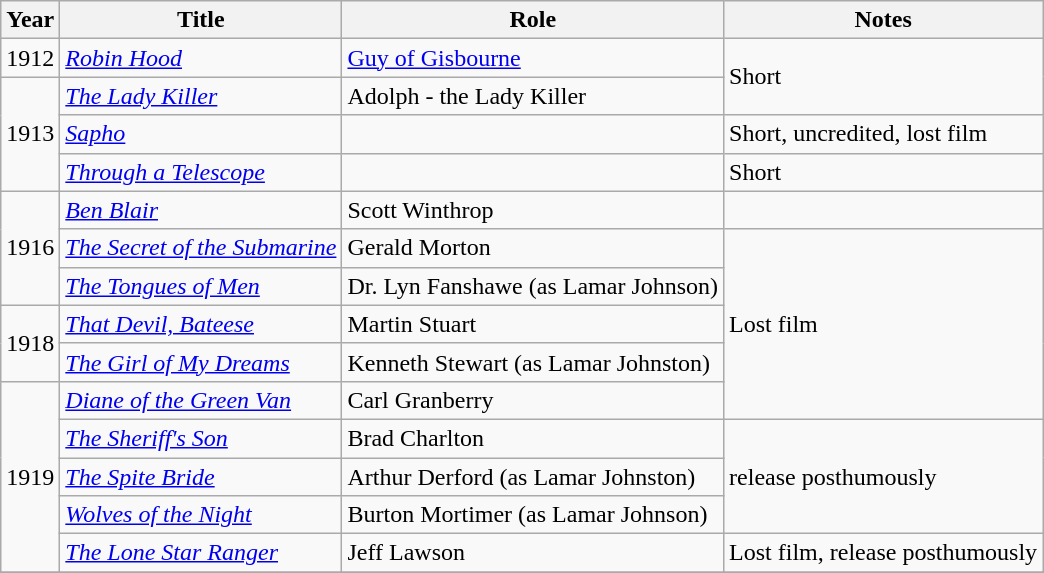<table class="wikitable sortable">
<tr>
<th>Year</th>
<th>Title</th>
<th>Role</th>
<th class="unsortable">Notes</th>
</tr>
<tr>
<td>1912</td>
<td><em><a href='#'>Robin Hood</a></em></td>
<td><a href='#'>Guy of Gisbourne</a></td>
<td rowspan="2">Short</td>
</tr>
<tr>
<td rowspan="3">1913</td>
<td><em><a href='#'>The Lady Killer</a></em></td>
<td>Adolph - the Lady Killer</td>
</tr>
<tr>
<td><em><a href='#'>Sapho</a></em></td>
<td></td>
<td>Short, uncredited, lost film</td>
</tr>
<tr>
<td><em><a href='#'>Through a Telescope</a></em></td>
<td></td>
<td>Short</td>
</tr>
<tr>
<td rowspan="3">1916</td>
<td><em><a href='#'>Ben Blair</a></em></td>
<td>Scott Winthrop</td>
<td></td>
</tr>
<tr>
<td><em><a href='#'>The Secret of the Submarine</a></em></td>
<td>Gerald Morton</td>
<td rowspan="5">Lost film</td>
</tr>
<tr>
<td><em><a href='#'>The Tongues of Men</a></em></td>
<td>Dr. Lyn Fanshawe (as Lamar Johnson)</td>
</tr>
<tr>
<td rowspan="2">1918</td>
<td><em><a href='#'>That Devil, Bateese</a></em></td>
<td>Martin Stuart</td>
</tr>
<tr>
<td><em><a href='#'>The Girl of My Dreams</a></em></td>
<td>Kenneth Stewart (as Lamar Johnston)</td>
</tr>
<tr>
<td rowspan="5">1919</td>
<td><em><a href='#'>Diane of the Green Van</a></em></td>
<td>Carl Granberry</td>
</tr>
<tr>
<td><em><a href='#'>The Sheriff's Son</a></em></td>
<td>Brad Charlton</td>
<td rowspan="3">release posthumously</td>
</tr>
<tr>
<td><em><a href='#'>The Spite Bride</a></em></td>
<td>Arthur Derford (as Lamar Johnston)</td>
</tr>
<tr>
<td><em><a href='#'>Wolves of the Night</a></em></td>
<td>Burton Mortimer (as Lamar Johnson)</td>
</tr>
<tr>
<td><em><a href='#'>The Lone Star Ranger</a></em></td>
<td>Jeff Lawson</td>
<td>Lost film, release posthumously</td>
</tr>
<tr>
</tr>
</table>
